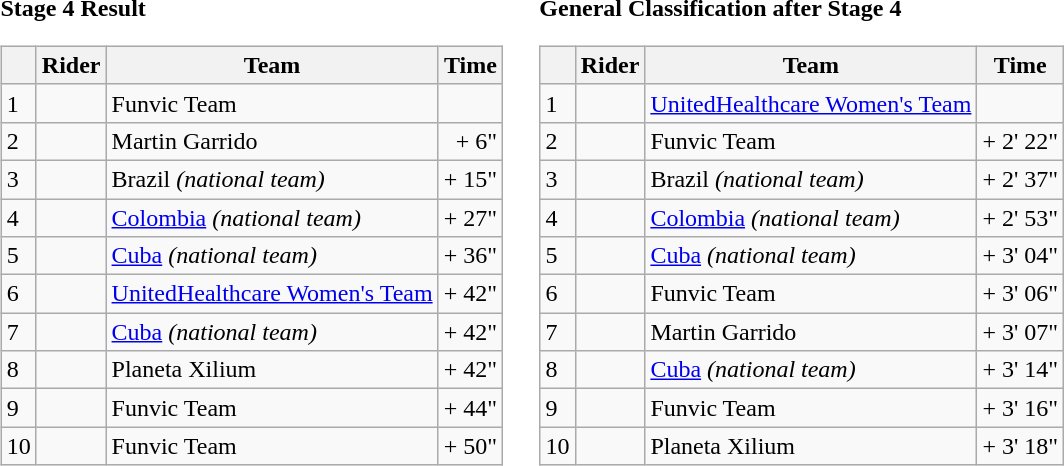<table>
<tr>
<td><strong>Stage 4 Result</strong><br><table class="wikitable">
<tr>
<th></th>
<th>Rider</th>
<th>Team</th>
<th>Time</th>
</tr>
<tr>
<td>1</td>
<td></td>
<td>Funvic Team</td>
<td align="right"></td>
</tr>
<tr>
<td>2</td>
<td></td>
<td>Martin Garrido</td>
<td align="right">+ 6"</td>
</tr>
<tr>
<td>3</td>
<td></td>
<td>Brazil <em>(national team)</em></td>
<td align="right">+ 15"</td>
</tr>
<tr>
<td>4</td>
<td></td>
<td><a href='#'>Colombia</a> <em>(national team)</em></td>
<td align="right">+ 27"</td>
</tr>
<tr>
<td>5</td>
<td> </td>
<td><a href='#'>Cuba</a> <em>(national team)</em></td>
<td align="right">+ 36"</td>
</tr>
<tr>
<td>6</td>
<td> </td>
<td><a href='#'>UnitedHealthcare Women's Team</a></td>
<td align="right">+ 42"</td>
</tr>
<tr>
<td>7</td>
<td></td>
<td><a href='#'>Cuba</a> <em>(national team)</em></td>
<td align="right">+ 42"</td>
</tr>
<tr>
<td>8</td>
<td></td>
<td>Planeta Xilium</td>
<td align="right">+ 42"</td>
</tr>
<tr>
<td>9</td>
<td></td>
<td>Funvic Team</td>
<td align="right">+ 44"</td>
</tr>
<tr>
<td>10</td>
<td></td>
<td>Funvic Team</td>
<td align="right">+ 50"</td>
</tr>
</table>
</td>
<td></td>
<td><strong>General Classification after Stage 4</strong><br><table class="wikitable">
<tr>
<th></th>
<th>Rider</th>
<th>Team</th>
<th>Time</th>
</tr>
<tr>
<td>1</td>
<td> </td>
<td><a href='#'>UnitedHealthcare Women's Team</a></td>
<td align="right"></td>
</tr>
<tr>
<td>2</td>
<td></td>
<td>Funvic Team</td>
<td align="right">+ 2' 22"</td>
</tr>
<tr>
<td>3</td>
<td></td>
<td>Brazil <em>(national team)</em></td>
<td align="right">+ 2' 37"</td>
</tr>
<tr>
<td>4</td>
<td></td>
<td><a href='#'>Colombia</a> <em>(national team)</em></td>
<td align="right">+ 2' 53"</td>
</tr>
<tr>
<td>5</td>
<td> </td>
<td><a href='#'>Cuba</a> <em>(national team)</em></td>
<td align="right">+ 3' 04"</td>
</tr>
<tr>
<td>6</td>
<td></td>
<td>Funvic Team</td>
<td align="right">+ 3' 06"</td>
</tr>
<tr>
<td>7</td>
<td> </td>
<td>Martin Garrido</td>
<td align="right">+ 3' 07"</td>
</tr>
<tr>
<td>8</td>
<td></td>
<td><a href='#'>Cuba</a> <em>(national team)</em></td>
<td align="right">+ 3' 14"</td>
</tr>
<tr>
<td>9</td>
<td></td>
<td>Funvic Team</td>
<td align="right">+ 3' 16"</td>
</tr>
<tr>
<td>10</td>
<td></td>
<td>Planeta Xilium</td>
<td align="right">+ 3' 18"</td>
</tr>
</table>
</td>
</tr>
</table>
